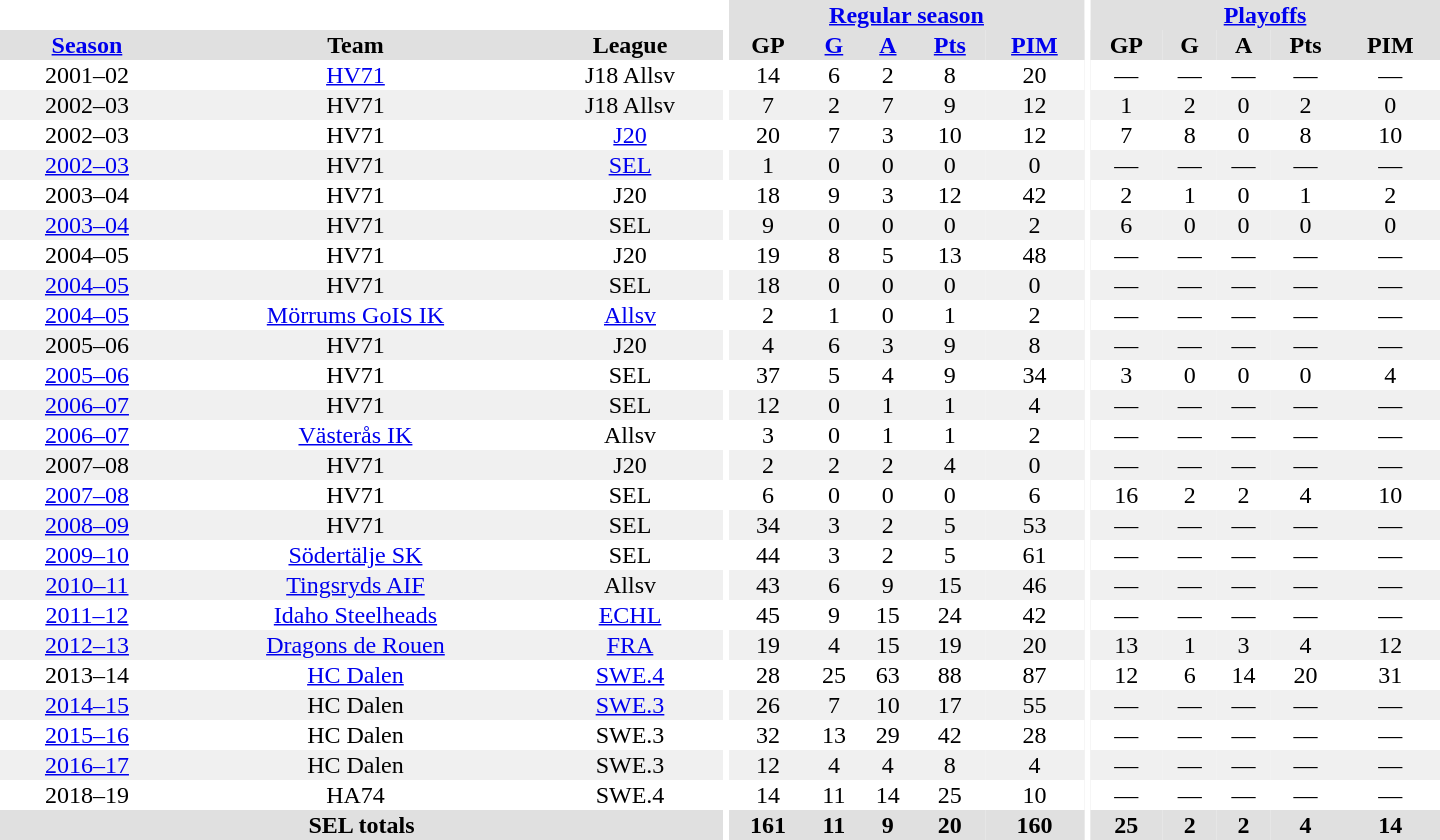<table border="0" cellpadding="1" cellspacing="0" style="text-align:center; width:60em">
<tr bgcolor="#e0e0e0">
<th colspan="3" bgcolor="#ffffff"></th>
<th rowspan="99" bgcolor="#ffffff"></th>
<th colspan="5"><a href='#'>Regular season</a></th>
<th rowspan="99" bgcolor="#ffffff"></th>
<th colspan="5"><a href='#'>Playoffs</a></th>
</tr>
<tr bgcolor="#e0e0e0">
<th><a href='#'>Season</a></th>
<th>Team</th>
<th>League</th>
<th>GP</th>
<th><a href='#'>G</a></th>
<th><a href='#'>A</a></th>
<th><a href='#'>Pts</a></th>
<th><a href='#'>PIM</a></th>
<th>GP</th>
<th>G</th>
<th>A</th>
<th>Pts</th>
<th>PIM</th>
</tr>
<tr>
<td>2001–02</td>
<td><a href='#'>HV71</a></td>
<td>J18 Allsv</td>
<td>14</td>
<td>6</td>
<td>2</td>
<td>8</td>
<td>20</td>
<td>—</td>
<td>—</td>
<td>—</td>
<td>—</td>
<td>—</td>
</tr>
<tr bgcolor="#f0f0f0">
<td>2002–03</td>
<td>HV71</td>
<td>J18 Allsv</td>
<td>7</td>
<td>2</td>
<td>7</td>
<td>9</td>
<td>12</td>
<td>1</td>
<td>2</td>
<td>0</td>
<td>2</td>
<td>0</td>
</tr>
<tr>
<td>2002–03</td>
<td>HV71</td>
<td><a href='#'>J20</a></td>
<td>20</td>
<td>7</td>
<td>3</td>
<td>10</td>
<td>12</td>
<td>7</td>
<td>8</td>
<td>0</td>
<td>8</td>
<td>10</td>
</tr>
<tr bgcolor="#f0f0f0">
<td><a href='#'>2002–03</a></td>
<td>HV71</td>
<td><a href='#'>SEL</a></td>
<td>1</td>
<td>0</td>
<td>0</td>
<td>0</td>
<td>0</td>
<td>—</td>
<td>—</td>
<td>—</td>
<td>—</td>
<td>—</td>
</tr>
<tr>
<td>2003–04</td>
<td>HV71</td>
<td>J20</td>
<td>18</td>
<td>9</td>
<td>3</td>
<td>12</td>
<td>42</td>
<td>2</td>
<td>1</td>
<td>0</td>
<td>1</td>
<td>2</td>
</tr>
<tr bgcolor="#f0f0f0">
<td><a href='#'>2003–04</a></td>
<td>HV71</td>
<td>SEL</td>
<td>9</td>
<td>0</td>
<td>0</td>
<td>0</td>
<td>2</td>
<td>6</td>
<td>0</td>
<td>0</td>
<td>0</td>
<td>0</td>
</tr>
<tr>
<td>2004–05</td>
<td>HV71</td>
<td>J20</td>
<td>19</td>
<td>8</td>
<td>5</td>
<td>13</td>
<td>48</td>
<td>—</td>
<td>—</td>
<td>—</td>
<td>—</td>
<td>—</td>
</tr>
<tr bgcolor="#f0f0f0">
<td><a href='#'>2004–05</a></td>
<td>HV71</td>
<td>SEL</td>
<td>18</td>
<td>0</td>
<td>0</td>
<td>0</td>
<td>0</td>
<td>—</td>
<td>—</td>
<td>—</td>
<td>—</td>
<td>—</td>
</tr>
<tr>
<td><a href='#'>2004–05</a></td>
<td><a href='#'>Mörrums GoIS IK</a></td>
<td><a href='#'>Allsv</a></td>
<td>2</td>
<td>1</td>
<td>0</td>
<td>1</td>
<td>2</td>
<td>—</td>
<td>—</td>
<td>—</td>
<td>—</td>
<td>—</td>
</tr>
<tr bgcolor="#f0f0f0">
<td>2005–06</td>
<td>HV71</td>
<td>J20</td>
<td>4</td>
<td>6</td>
<td>3</td>
<td>9</td>
<td>8</td>
<td>—</td>
<td>—</td>
<td>—</td>
<td>—</td>
<td>—</td>
</tr>
<tr>
<td><a href='#'>2005–06</a></td>
<td>HV71</td>
<td>SEL</td>
<td>37</td>
<td>5</td>
<td>4</td>
<td>9</td>
<td>34</td>
<td>3</td>
<td>0</td>
<td>0</td>
<td>0</td>
<td>4</td>
</tr>
<tr bgcolor="#f0f0f0">
<td><a href='#'>2006–07</a></td>
<td>HV71</td>
<td>SEL</td>
<td>12</td>
<td>0</td>
<td>1</td>
<td>1</td>
<td>4</td>
<td>—</td>
<td>—</td>
<td>—</td>
<td>—</td>
<td>—</td>
</tr>
<tr>
<td><a href='#'>2006–07</a></td>
<td><a href='#'>Västerås IK</a></td>
<td>Allsv</td>
<td>3</td>
<td>0</td>
<td>1</td>
<td>1</td>
<td>2</td>
<td>—</td>
<td>—</td>
<td>—</td>
<td>—</td>
<td>—</td>
</tr>
<tr bgcolor="#f0f0f0">
<td>2007–08</td>
<td>HV71</td>
<td>J20</td>
<td>2</td>
<td>2</td>
<td>2</td>
<td>4</td>
<td>0</td>
<td>—</td>
<td>—</td>
<td>—</td>
<td>—</td>
<td>—</td>
</tr>
<tr>
<td><a href='#'>2007–08</a></td>
<td>HV71</td>
<td>SEL</td>
<td>6</td>
<td>0</td>
<td>0</td>
<td>0</td>
<td>6</td>
<td>16</td>
<td>2</td>
<td>2</td>
<td>4</td>
<td>10</td>
</tr>
<tr bgcolor="#f0f0f0">
<td><a href='#'>2008–09</a></td>
<td>HV71</td>
<td>SEL</td>
<td>34</td>
<td>3</td>
<td>2</td>
<td>5</td>
<td>53</td>
<td>—</td>
<td>—</td>
<td>—</td>
<td>—</td>
<td>—</td>
</tr>
<tr>
<td><a href='#'>2009–10</a></td>
<td><a href='#'>Södertälje SK</a></td>
<td>SEL</td>
<td>44</td>
<td>3</td>
<td>2</td>
<td>5</td>
<td>61</td>
<td>—</td>
<td>—</td>
<td>—</td>
<td>—</td>
<td>—</td>
</tr>
<tr bgcolor="#f0f0f0">
<td><a href='#'>2010–11</a></td>
<td><a href='#'>Tingsryds AIF</a></td>
<td>Allsv</td>
<td>43</td>
<td>6</td>
<td>9</td>
<td>15</td>
<td>46</td>
<td>—</td>
<td>—</td>
<td>—</td>
<td>—</td>
<td>—</td>
</tr>
<tr>
<td><a href='#'>2011–12</a></td>
<td><a href='#'>Idaho Steelheads</a></td>
<td><a href='#'>ECHL</a></td>
<td>45</td>
<td>9</td>
<td>15</td>
<td>24</td>
<td>42</td>
<td>—</td>
<td>—</td>
<td>—</td>
<td>—</td>
<td>—</td>
</tr>
<tr bgcolor="#f0f0f0">
<td><a href='#'>2012–13</a></td>
<td><a href='#'>Dragons de Rouen</a></td>
<td><a href='#'>FRA</a></td>
<td>19</td>
<td>4</td>
<td>15</td>
<td>19</td>
<td>20</td>
<td>13</td>
<td>1</td>
<td>3</td>
<td>4</td>
<td>12</td>
</tr>
<tr>
<td>2013–14</td>
<td><a href='#'>HC Dalen</a></td>
<td><a href='#'>SWE.4</a></td>
<td>28</td>
<td>25</td>
<td>63</td>
<td>88</td>
<td>87</td>
<td>12</td>
<td>6</td>
<td>14</td>
<td>20</td>
<td>31</td>
</tr>
<tr bgcolor="#f0f0f0">
<td><a href='#'>2014–15</a></td>
<td>HC Dalen</td>
<td><a href='#'>SWE.3</a></td>
<td>26</td>
<td>7</td>
<td>10</td>
<td>17</td>
<td>55</td>
<td>—</td>
<td>—</td>
<td>—</td>
<td>—</td>
<td>—</td>
</tr>
<tr>
<td><a href='#'>2015–16</a></td>
<td>HC Dalen</td>
<td>SWE.3</td>
<td>32</td>
<td>13</td>
<td>29</td>
<td>42</td>
<td>28</td>
<td>—</td>
<td>—</td>
<td>—</td>
<td>—</td>
<td>—</td>
</tr>
<tr bgcolor="#f0f0f0">
<td><a href='#'>2016–17</a></td>
<td>HC Dalen</td>
<td>SWE.3</td>
<td>12</td>
<td>4</td>
<td>4</td>
<td>8</td>
<td>4</td>
<td>—</td>
<td>—</td>
<td>—</td>
<td>—</td>
<td>—</td>
</tr>
<tr>
<td>2018–19</td>
<td>HA74</td>
<td>SWE.4</td>
<td>14</td>
<td>11</td>
<td>14</td>
<td>25</td>
<td>10</td>
<td>—</td>
<td>—</td>
<td>—</td>
<td>—</td>
<td>—</td>
</tr>
<tr bgcolor="#e0e0e0">
<th colspan="3">SEL totals</th>
<th>161</th>
<th>11</th>
<th>9</th>
<th>20</th>
<th>160</th>
<th>25</th>
<th>2</th>
<th>2</th>
<th>4</th>
<th>14</th>
</tr>
</table>
